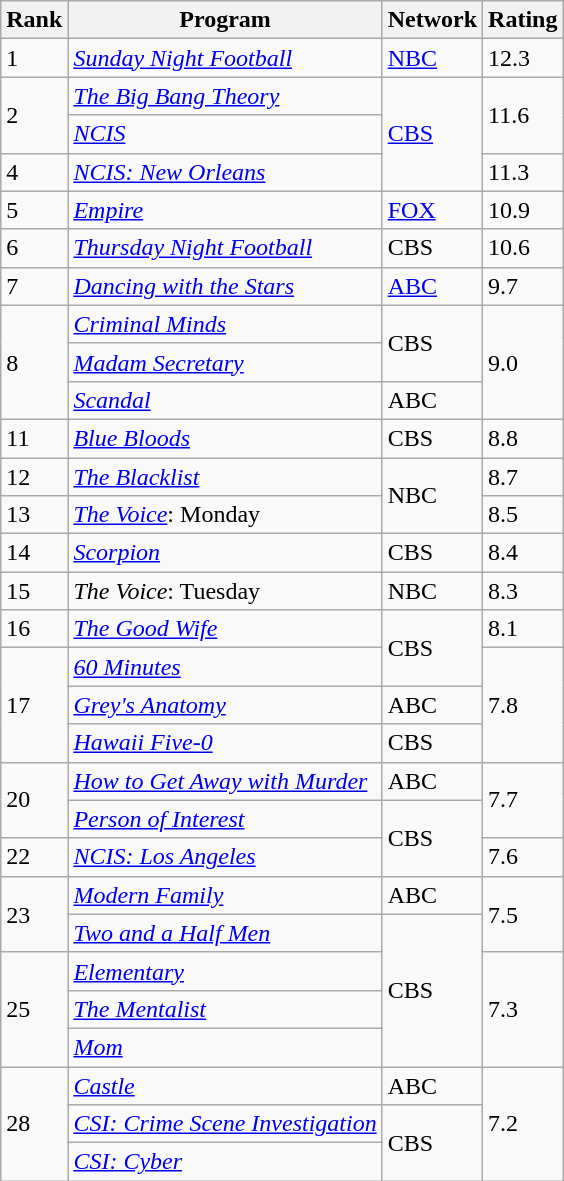<table class="wikitable">
<tr>
<th>Rank</th>
<th>Program</th>
<th>Network</th>
<th>Rating</th>
</tr>
<tr>
<td>1</td>
<td><em><a href='#'>Sunday Night Football</a></em></td>
<td><a href='#'>NBC</a></td>
<td>12.3</td>
</tr>
<tr>
<td rowspan="2">2</td>
<td><em><a href='#'>The Big Bang Theory</a></em></td>
<td rowspan="3"><a href='#'>CBS</a></td>
<td rowspan="2">11.6</td>
</tr>
<tr>
<td><em><a href='#'>NCIS</a></em></td>
</tr>
<tr>
<td>4</td>
<td><em><a href='#'>NCIS: New Orleans</a></em></td>
<td>11.3</td>
</tr>
<tr>
<td>5</td>
<td><em><a href='#'>Empire</a></em></td>
<td><a href='#'>FOX</a></td>
<td>10.9</td>
</tr>
<tr>
<td>6</td>
<td><em><a href='#'>Thursday Night Football</a></em></td>
<td>CBS</td>
<td>10.6</td>
</tr>
<tr>
<td>7</td>
<td><em><a href='#'>Dancing with the Stars</a></em></td>
<td><a href='#'>ABC</a></td>
<td>9.7</td>
</tr>
<tr>
<td rowspan="3">8</td>
<td><em><a href='#'>Criminal Minds</a></em></td>
<td rowspan="2">CBS</td>
<td rowspan="3">9.0</td>
</tr>
<tr>
<td><em><a href='#'>Madam Secretary</a></em></td>
</tr>
<tr>
<td><em><a href='#'>Scandal</a></em></td>
<td>ABC</td>
</tr>
<tr>
<td>11</td>
<td><em><a href='#'>Blue Bloods</a></em></td>
<td>CBS</td>
<td>8.8</td>
</tr>
<tr>
<td>12</td>
<td><em><a href='#'>The Blacklist</a></em></td>
<td rowspan="2">NBC</td>
<td>8.7</td>
</tr>
<tr>
<td>13</td>
<td><em><a href='#'>The Voice</a></em>: Monday</td>
<td>8.5</td>
</tr>
<tr>
<td>14</td>
<td><em><a href='#'>Scorpion</a></em></td>
<td>CBS</td>
<td>8.4</td>
</tr>
<tr>
<td>15</td>
<td><em>The Voice</em>: Tuesday</td>
<td>NBC</td>
<td>8.3</td>
</tr>
<tr>
<td>16</td>
<td><em><a href='#'>The Good Wife</a></em></td>
<td rowspan="2">CBS</td>
<td>8.1</td>
</tr>
<tr>
<td rowspan="3">17</td>
<td><em><a href='#'>60 Minutes</a></em></td>
<td rowspan="3">7.8</td>
</tr>
<tr>
<td><em><a href='#'>Grey's Anatomy</a></em></td>
<td>ABC</td>
</tr>
<tr>
<td><em><a href='#'>Hawaii Five-0</a></em></td>
<td>CBS</td>
</tr>
<tr>
<td rowspan="2">20</td>
<td><em><a href='#'>How to Get Away with Murder</a></em></td>
<td>ABC</td>
<td rowspan="2">7.7</td>
</tr>
<tr>
<td><em><a href='#'>Person of Interest</a></em></td>
<td rowspan="2">CBS</td>
</tr>
<tr>
<td>22</td>
<td><em><a href='#'>NCIS: Los Angeles</a></em></td>
<td>7.6</td>
</tr>
<tr>
<td rowspan="2">23</td>
<td><em><a href='#'>Modern Family</a></em></td>
<td>ABC</td>
<td rowspan="2">7.5</td>
</tr>
<tr>
<td><em><a href='#'>Two and a Half Men</a></em></td>
<td rowspan="4">CBS</td>
</tr>
<tr>
<td rowspan="3">25</td>
<td><em><a href='#'>Elementary</a></em></td>
<td rowspan="3">7.3</td>
</tr>
<tr>
<td><em><a href='#'>The Mentalist</a></em></td>
</tr>
<tr>
<td><em><a href='#'>Mom</a></em></td>
</tr>
<tr>
<td rowspan="3">28</td>
<td><em><a href='#'>Castle</a></em></td>
<td>ABC</td>
<td rowspan="3">7.2</td>
</tr>
<tr>
<td><em><a href='#'>CSI: Crime Scene Investigation</a></em></td>
<td rowspan="2">CBS</td>
</tr>
<tr>
<td><em><a href='#'>CSI: Cyber</a></em></td>
</tr>
</table>
